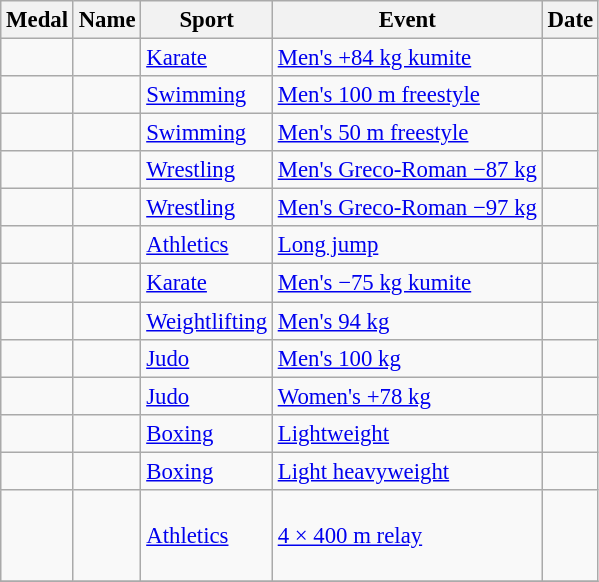<table class="wikitable sortable" style="font-size:95%">
<tr>
<th>Medal</th>
<th>Name</th>
<th>Sport</th>
<th>Event</th>
<th>Date</th>
</tr>
<tr>
<td></td>
<td></td>
<td><a href='#'>Karate</a></td>
<td><a href='#'>Men's +84 kg kumite</a></td>
<td></td>
</tr>
<tr>
<td></td>
<td></td>
<td><a href='#'>Swimming</a></td>
<td><a href='#'>Men's 100 m freestyle</a></td>
<td></td>
</tr>
<tr>
<td></td>
<td></td>
<td><a href='#'>Swimming</a></td>
<td><a href='#'>Men's 50 m freestyle</a></td>
<td></td>
</tr>
<tr>
<td></td>
<td></td>
<td><a href='#'>Wrestling</a></td>
<td><a href='#'>Men's Greco-Roman −87 kg</a></td>
<td></td>
</tr>
<tr>
<td></td>
<td></td>
<td><a href='#'>Wrestling</a></td>
<td><a href='#'>Men's Greco-Roman −97 kg</a></td>
<td></td>
</tr>
<tr>
<td></td>
<td></td>
<td><a href='#'>Athletics</a></td>
<td><a href='#'>Long jump</a></td>
<td></td>
</tr>
<tr>
<td></td>
<td></td>
<td><a href='#'>Karate</a></td>
<td><a href='#'>Men's −75 kg kumite</a></td>
<td></td>
</tr>
<tr>
<td></td>
<td></td>
<td><a href='#'>Weightlifting</a></td>
<td><a href='#'>Men's 94 kg</a></td>
<td></td>
</tr>
<tr>
<td></td>
<td></td>
<td><a href='#'>Judo</a></td>
<td><a href='#'>Men's 100 kg</a></td>
<td></td>
</tr>
<tr>
<td></td>
<td></td>
<td><a href='#'>Judo</a></td>
<td><a href='#'>Women's +78 kg</a></td>
<td></td>
</tr>
<tr>
<td></td>
<td></td>
<td><a href='#'>Boxing</a></td>
<td><a href='#'>Lightweight</a></td>
<td></td>
</tr>
<tr>
<td></td>
<td></td>
<td><a href='#'>Boxing</a></td>
<td><a href='#'>Light heavyweight</a></td>
<td></td>
</tr>
<tr>
<td></td>
<td><br><br><br></td>
<td><a href='#'>Athletics</a></td>
<td><a href='#'>4 × 400 m relay</a></td>
<td></td>
</tr>
<tr>
</tr>
</table>
